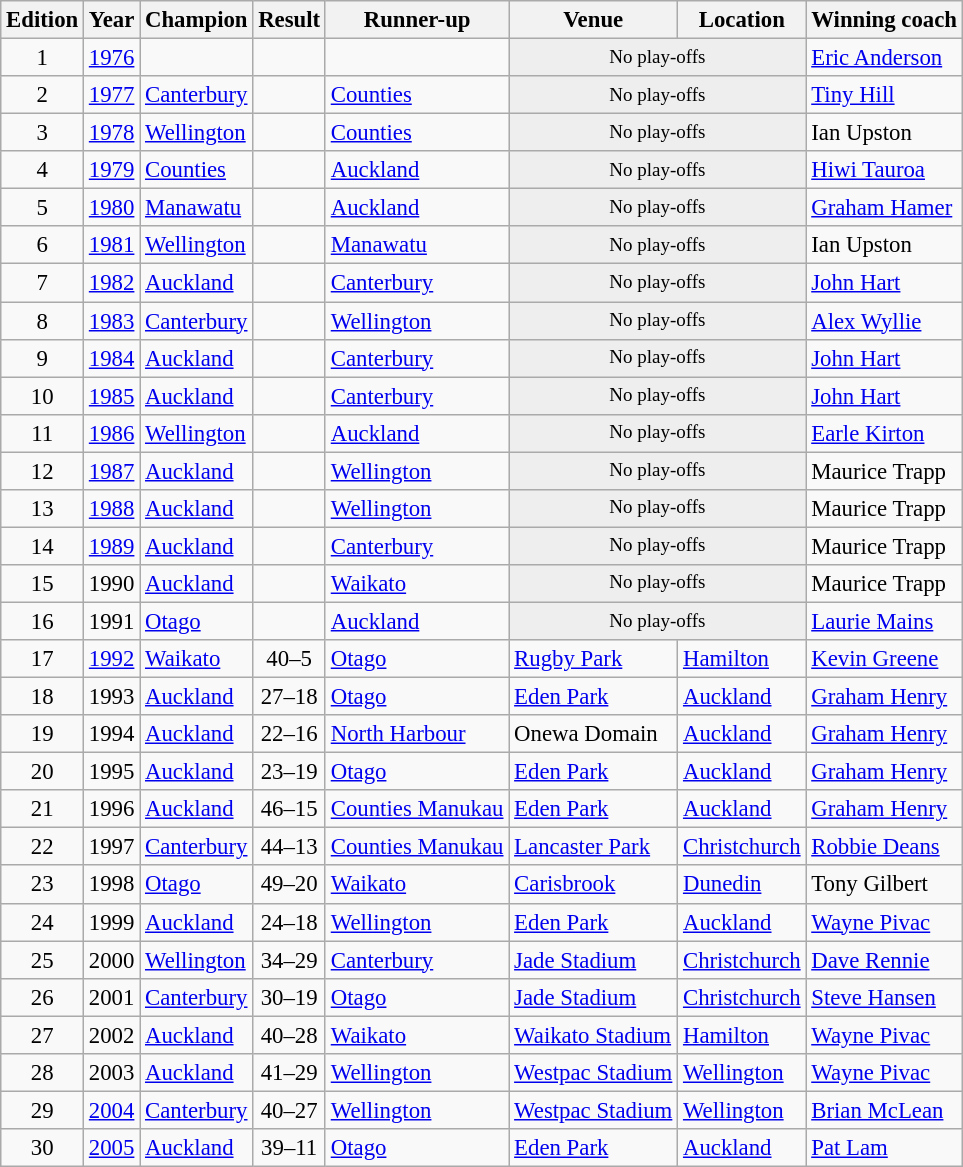<table class="wikitable sortable" style="text-align:left; font-size:95%;">
<tr>
<th>Edition</th>
<th>Year</th>
<th>Champion</th>
<th>Result</th>
<th>Runner-up</th>
<th>Venue</th>
<th>Location</th>
<th>Winning coach</th>
</tr>
<tr>
<td style="text-align: center;">1</td>
<td style="text-align: center;"><a href='#'>1976</a></td>
<td></td>
<td></td>
<td></td>
<td colspan=2 style="background: #EEE; font-size: smaller; vertical-align: middle; text-align: center; " class="unknown table-unknown">No play-offs</td>
<td><a href='#'>Eric Anderson</a></td>
</tr>
<tr>
<td style="text-align: center;">2</td>
<td style="text-align: center;"><a href='#'>1977</a></td>
<td><a href='#'>Canterbury</a></td>
<td></td>
<td><a href='#'>Counties</a></td>
<td colspan=2 style="background: #EEE; font-size: smaller; vertical-align: middle; text-align: center; " class="unknown table-unknown">No play-offs</td>
<td><a href='#'>Tiny Hill</a></td>
</tr>
<tr>
<td style="text-align: center;">3</td>
<td style="text-align: center;"><a href='#'>1978</a></td>
<td><a href='#'>Wellington</a></td>
<td></td>
<td><a href='#'>Counties</a></td>
<td colspan=2 style="background: #EEE; font-size: smaller; vertical-align: middle; text-align: center; " class="unknown table-unknown">No play-offs</td>
<td>Ian Upston</td>
</tr>
<tr>
<td style="text-align: center;">4</td>
<td style="text-align: center;"><a href='#'>1979</a></td>
<td><a href='#'>Counties</a></td>
<td></td>
<td><a href='#'>Auckland</a></td>
<td colspan=2 style="background: #EEE; font-size: smaller; vertical-align: middle; text-align: center; " class="unknown table-unknown">No play-offs</td>
<td><a href='#'>Hiwi Tauroa</a></td>
</tr>
<tr>
<td style="text-align: center;">5</td>
<td style="text-align: center;"><a href='#'>1980</a></td>
<td><a href='#'>Manawatu</a></td>
<td></td>
<td><a href='#'>Auckland</a></td>
<td colspan=2 style="background: #EEE; font-size: smaller; vertical-align: middle; text-align: center; " class="unknown table-unknown">No play-offs</td>
<td><a href='#'>Graham Hamer</a></td>
</tr>
<tr>
<td style="text-align: center;">6</td>
<td style="text-align: center;"><a href='#'>1981</a></td>
<td><a href='#'>Wellington</a></td>
<td></td>
<td><a href='#'>Manawatu</a></td>
<td colspan=2 style="background: #EEE; font-size: smaller; vertical-align: middle; text-align: center; " class="unknown table-unknown">No play-offs</td>
<td>Ian Upston</td>
</tr>
<tr>
<td style="text-align: center;">7</td>
<td style="text-align: center;"><a href='#'>1982</a></td>
<td><a href='#'>Auckland</a></td>
<td></td>
<td><a href='#'>Canterbury</a></td>
<td colspan=2 style="background: #EEE; font-size: smaller; vertical-align: middle; text-align: center; " class="unknown table-unknown">No play-offs</td>
<td><a href='#'>John Hart</a></td>
</tr>
<tr>
<td style="text-align: center;">8</td>
<td style="text-align: center;"><a href='#'>1983</a></td>
<td><a href='#'>Canterbury</a></td>
<td></td>
<td><a href='#'>Wellington</a></td>
<td colspan=2 style="background: #EEE; font-size: smaller; vertical-align: middle; text-align: center; " class="unknown table-unknown">No play-offs</td>
<td><a href='#'>Alex Wyllie</a></td>
</tr>
<tr>
<td style="text-align: center;">9</td>
<td style="text-align: center;"><a href='#'>1984</a></td>
<td><a href='#'>Auckland</a></td>
<td></td>
<td><a href='#'>Canterbury</a></td>
<td colspan=2 style="background: #EEE; font-size: smaller; vertical-align: middle; text-align: center; " class="unknown table-unknown">No play-offs</td>
<td><a href='#'>John Hart</a></td>
</tr>
<tr>
<td style="text-align: center;">10</td>
<td style="text-align: center;"><a href='#'>1985</a></td>
<td><a href='#'>Auckland</a></td>
<td></td>
<td><a href='#'>Canterbury</a></td>
<td colspan=2 style="background: #EEE; font-size: smaller; vertical-align: middle; text-align: center; " class="unknown table-unknown">No play-offs</td>
<td><a href='#'>John Hart</a></td>
</tr>
<tr>
<td style="text-align: center;">11</td>
<td style="text-align: center;"><a href='#'>1986</a></td>
<td><a href='#'>Wellington</a></td>
<td></td>
<td><a href='#'>Auckland</a></td>
<td colspan=2 style="background: #EEE; font-size: smaller; vertical-align: middle; text-align: center; " class="unknown table-unknown">No play-offs</td>
<td><a href='#'>Earle Kirton</a></td>
</tr>
<tr>
<td style="text-align: center;">12</td>
<td style="text-align: center;"><a href='#'>1987</a></td>
<td><a href='#'>Auckland</a></td>
<td></td>
<td><a href='#'>Wellington</a></td>
<td colspan=2 style="background: #EEE; font-size: smaller; vertical-align: middle; text-align: center; " class="unknown table-unknown">No play-offs</td>
<td>Maurice Trapp</td>
</tr>
<tr>
<td style="text-align: center;">13</td>
<td style="text-align: center;"><a href='#'>1988</a></td>
<td><a href='#'>Auckland</a></td>
<td></td>
<td><a href='#'>Wellington</a></td>
<td colspan=2 style="background: #EEE; font-size: smaller; vertical-align: middle; text-align: center; " class="unknown table-unknown">No play-offs</td>
<td>Maurice Trapp</td>
</tr>
<tr>
<td style="text-align: center;">14</td>
<td style="text-align: center;"><a href='#'>1989</a></td>
<td><a href='#'>Auckland</a></td>
<td></td>
<td><a href='#'>Canterbury</a></td>
<td colspan=2 style="background: #EEE; font-size: smaller; vertical-align: middle; text-align: center; " class="unknown table-unknown">No play-offs</td>
<td>Maurice Trapp</td>
</tr>
<tr>
<td style="text-align: center;">15</td>
<td style="text-align: center;">1990</td>
<td><a href='#'>Auckland</a></td>
<td></td>
<td><a href='#'>Waikato</a></td>
<td colspan=2 style="background: #EEE; font-size: smaller; vertical-align: middle; text-align: center; " class="unknown table-unknown">No play-offs</td>
<td>Maurice Trapp</td>
</tr>
<tr>
<td style="text-align: center;">16</td>
<td style="text-align: center;">1991</td>
<td><a href='#'>Otago</a></td>
<td></td>
<td><a href='#'>Auckland</a></td>
<td colspan=2 style="background: #EEE; font-size: smaller; vertical-align: middle; text-align: center; " class="unknown table-unknown">No play-offs</td>
<td><a href='#'>Laurie Mains</a></td>
</tr>
<tr>
<td style="text-align: center;">17</td>
<td style="text-align: center;"><a href='#'>1992</a></td>
<td><a href='#'>Waikato</a></td>
<td style="text-align: center;">40–5</td>
<td><a href='#'>Otago</a></td>
<td><a href='#'>Rugby Park</a></td>
<td><a href='#'>Hamilton</a></td>
<td><a href='#'>Kevin Greene</a></td>
</tr>
<tr>
<td style="text-align: center;">18</td>
<td style="text-align: center;">1993</td>
<td><a href='#'>Auckland</a></td>
<td style="text-align: center;">27–18</td>
<td><a href='#'>Otago</a></td>
<td><a href='#'>Eden Park</a></td>
<td><a href='#'>Auckland</a></td>
<td><a href='#'>Graham Henry</a></td>
</tr>
<tr>
<td style="text-align: center;">19</td>
<td style="text-align: center;">1994</td>
<td><a href='#'>Auckland</a></td>
<td style="text-align: center;">22–16</td>
<td><a href='#'>North Harbour</a></td>
<td>Onewa Domain</td>
<td><a href='#'>Auckland</a></td>
<td><a href='#'>Graham Henry</a></td>
</tr>
<tr>
<td style="text-align: center;">20</td>
<td style="text-align: center;">1995</td>
<td><a href='#'>Auckland</a></td>
<td style="text-align: center;">23–19</td>
<td><a href='#'>Otago</a></td>
<td><a href='#'>Eden Park</a></td>
<td><a href='#'>Auckland</a></td>
<td><a href='#'>Graham Henry</a></td>
</tr>
<tr>
<td style="text-align: center;">21</td>
<td style="text-align: center;">1996</td>
<td><a href='#'>Auckland</a></td>
<td style="text-align: center;">46–15</td>
<td><a href='#'>Counties Manukau</a></td>
<td><a href='#'>Eden Park</a></td>
<td><a href='#'>Auckland</a></td>
<td><a href='#'>Graham Henry</a></td>
</tr>
<tr>
<td style="text-align: center;">22</td>
<td style="text-align: center;">1997</td>
<td><a href='#'>Canterbury</a></td>
<td style="text-align: center;">44–13</td>
<td><a href='#'>Counties Manukau</a></td>
<td><a href='#'>Lancaster Park</a></td>
<td><a href='#'>Christchurch</a></td>
<td><a href='#'>Robbie Deans</a></td>
</tr>
<tr>
<td style="text-align: center;">23</td>
<td style="text-align: center;">1998</td>
<td><a href='#'>Otago</a></td>
<td style="text-align: center;">49–20</td>
<td><a href='#'>Waikato</a></td>
<td><a href='#'>Carisbrook</a></td>
<td><a href='#'>Dunedin</a></td>
<td>Tony Gilbert</td>
</tr>
<tr>
<td style="text-align: center;">24</td>
<td style="text-align: center;">1999</td>
<td><a href='#'>Auckland</a></td>
<td style="text-align: center;">24–18</td>
<td><a href='#'>Wellington</a></td>
<td><a href='#'>Eden Park</a></td>
<td><a href='#'>Auckland</a></td>
<td><a href='#'>Wayne Pivac</a></td>
</tr>
<tr>
<td style="text-align: center;">25</td>
<td style="text-align: center;">2000</td>
<td><a href='#'>Wellington</a></td>
<td style="text-align: center;">34–29</td>
<td><a href='#'>Canterbury</a></td>
<td><a href='#'>Jade Stadium</a></td>
<td><a href='#'>Christchurch</a></td>
<td><a href='#'>Dave Rennie</a></td>
</tr>
<tr>
<td style="text-align: center;">26</td>
<td style="text-align: center;">2001</td>
<td><a href='#'>Canterbury</a></td>
<td style="text-align: center;">30–19</td>
<td><a href='#'>Otago</a></td>
<td><a href='#'>Jade Stadium</a></td>
<td><a href='#'>Christchurch</a></td>
<td><a href='#'>Steve Hansen</a></td>
</tr>
<tr>
<td style="text-align: center;">27</td>
<td style="text-align: center;">2002</td>
<td><a href='#'>Auckland</a></td>
<td style="text-align: center;">40–28</td>
<td><a href='#'>Waikato</a></td>
<td><a href='#'>Waikato Stadium</a></td>
<td><a href='#'>Hamilton</a></td>
<td><a href='#'>Wayne Pivac</a></td>
</tr>
<tr>
<td style="text-align: center;">28</td>
<td style="text-align: center;">2003</td>
<td><a href='#'>Auckland</a></td>
<td style="text-align: center;">41–29</td>
<td><a href='#'>Wellington</a></td>
<td><a href='#'>Westpac Stadium</a></td>
<td><a href='#'>Wellington</a></td>
<td><a href='#'>Wayne Pivac</a></td>
</tr>
<tr>
<td style="text-align: center;">29</td>
<td style="text-align: center;"><a href='#'>2004</a></td>
<td><a href='#'>Canterbury</a></td>
<td style="text-align: center;">40–27</td>
<td><a href='#'>Wellington</a></td>
<td><a href='#'>Westpac Stadium</a></td>
<td><a href='#'>Wellington</a></td>
<td><a href='#'>Brian McLean</a></td>
</tr>
<tr>
<td style="text-align: center;">30</td>
<td style="text-align: center;"><a href='#'>2005</a></td>
<td><a href='#'>Auckland</a></td>
<td style="text-align: center;">39–11</td>
<td><a href='#'>Otago</a></td>
<td><a href='#'>Eden Park</a></td>
<td><a href='#'>Auckland</a></td>
<td><a href='#'>Pat Lam</a></td>
</tr>
</table>
